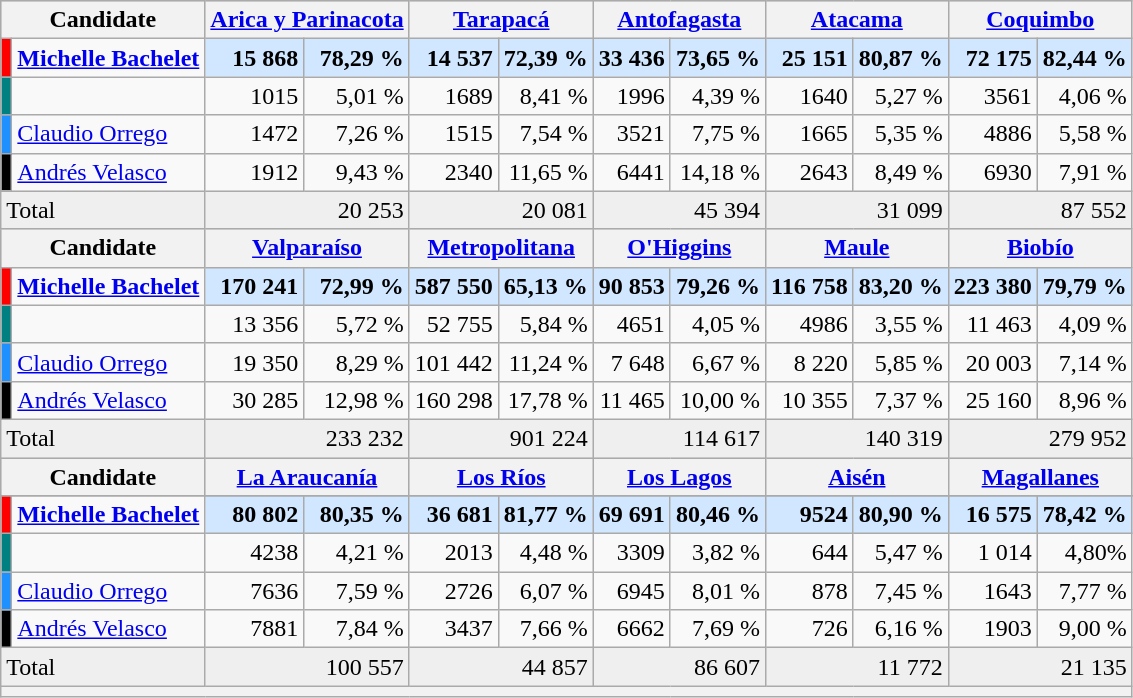<table class="wikitable">
<tr align="center" style="background:#ccc">
<th colspan=2>Candidate</th>
<th colspan=2><a href='#'>Arica y Parinacota</a></th>
<th colspan=2><a href='#'>Tarapacá</a></th>
<th colspan=2><a href='#'>Antofagasta</a></th>
<th colspan=2><a href='#'>Atacama</a></th>
<th colspan=2><a href='#'>Coquimbo</a></th>
</tr>
<tr align=right>
<td bgcolor=red></td>
<td align=left><strong><a href='#'>Michelle Bachelet</a></strong></td>
<td style="background:#D0E7FF"><strong>15 868</strong></td>
<td style="background:#D0E7FF"><strong>78,29 %</strong></td>
<td style="background:#D0E7FF"><strong>14 537</strong></td>
<td style="background:#D0E7FF"><strong>72,39 %</strong></td>
<td style="background:#D0E7FF"><strong>33 436</strong></td>
<td style="background:#D0E7FF"><strong>73,65 %</strong></td>
<td style="background:#D0E7FF"><strong>25 151</strong></td>
<td style="background:#D0E7FF"><strong>80,87 %</strong></td>
<td style="background:#D0E7FF"><strong>72 175</strong></td>
<td style="background:#D0E7FF"><strong>82,44 %</strong></td>
</tr>
<tr align=right>
<td bgcolor=teal></td>
<td align=left></td>
<td>1015</td>
<td>5,01 %</td>
<td>1689</td>
<td>8,41 %</td>
<td>1996</td>
<td>4,39 %</td>
<td>1640</td>
<td>5,27 %</td>
<td>3561</td>
<td>4,06 %</td>
</tr>
<tr align=right>
<td bgcolor=dodgerblue></td>
<td align=left><a href='#'>Claudio Orrego</a></td>
<td>1472</td>
<td>7,26 %</td>
<td>1515</td>
<td>7,54 %</td>
<td>3521</td>
<td>7,75 %</td>
<td>1665</td>
<td>5,35 %</td>
<td>4886</td>
<td>5,58 %</td>
</tr>
<tr align=right>
<td bgcolor=black></td>
<td align=left><a href='#'>Andrés Velasco</a></td>
<td>1912</td>
<td>9,43 %</td>
<td>2340</td>
<td>11,65 %</td>
<td>6441</td>
<td>14,18 %</td>
<td>2643</td>
<td>8,49 %</td>
<td>6930</td>
<td>7,91 %</td>
</tr>
<tr align=right style="background:#efefef;">
<td align=left colspan=2>Total</td>
<td colspan=2>20 253</td>
<td colspan=2>20 081</td>
<td colspan=2>45 394</td>
<td colspan=2>31 099</td>
<td colspan=2>87 552</td>
</tr>
<tr align=center style="background:#ccc">
<th colspan=2>Candidate</th>
<th colspan=2><a href='#'>Valparaíso</a></th>
<th colspan=2><a href='#'>Metropolitana</a></th>
<th colspan=2><a href='#'>O'Higgins</a></th>
<th colspan=2><a href='#'>Maule</a></th>
<th colspan=2><a href='#'>Biobío</a></th>
</tr>
<tr align=right>
<td bgcolor=red></td>
<td align=left><strong><a href='#'>Michelle Bachelet</a></strong></td>
<td style="background:#D0E7FF"><strong>170 241</strong></td>
<td style="background:#D0E7FF"><strong>72,99 %</strong></td>
<td style="background:#D0E7FF"><strong>587 550</strong></td>
<td style="background:#D0E7FF"><strong>65,13 %</strong></td>
<td style="background:#D0E7FF"><strong>90 853</strong></td>
<td style="background:#D0E7FF"><strong>79,26 %</strong></td>
<td style="background:#D0E7FF"><strong>116 758</strong></td>
<td style="background:#D0E7FF"><strong>83,20 %</strong></td>
<td style="background:#D0E7FF"><strong>223 380</strong></td>
<td style="background:#D0E7FF"><strong>79,79 %</strong></td>
</tr>
<tr align=right>
<td bgcolor=teal></td>
<td align=left></td>
<td>13 356</td>
<td>5,72 %</td>
<td>52 755</td>
<td>5,84 %</td>
<td>4651</td>
<td>4,05 %</td>
<td>4986</td>
<td>3,55 %</td>
<td>11 463</td>
<td>4,09 %</td>
</tr>
<tr align=right>
<td bgcolor=dodgerblue></td>
<td align=left><a href='#'>Claudio Orrego</a></td>
<td>19 350</td>
<td>8,29 %</td>
<td>101 442</td>
<td>11,24 %</td>
<td>7 648</td>
<td>6,67 %</td>
<td>8 220</td>
<td>5,85 %</td>
<td>20 003</td>
<td>7,14 %</td>
</tr>
<tr align=right>
<td bgcolor=black></td>
<td align=left><a href='#'>Andrés Velasco</a></td>
<td>30 285</td>
<td>12,98 %</td>
<td>160 298</td>
<td>17,78 %</td>
<td>11 465</td>
<td>10,00 %</td>
<td>10 355</td>
<td>7,37 %</td>
<td>25 160</td>
<td>8,96 %</td>
</tr>
<tr align=right style="background:#efefef;">
<td align=left colspan=2>Total</td>
<td colspan=2>233 232</td>
<td colspan=2>901 224</td>
<td colspan=2>114 617</td>
<td colspan=2>140 319</td>
<td colspan=2>279 952</td>
</tr>
<tr align=center style="background:#ccc">
<th colspan=2>Candidate</th>
<th colspan=2><a href='#'>La Araucanía</a></th>
<th colspan=2><a href='#'>Los Ríos</a></th>
<th colspan=2><a href='#'>Los Lagos</a></th>
<th colspan=2><a href='#'>Aisén</a></th>
<th colspan=2><a href='#'>Magallanes</a></th>
</tr>
<tr align=center style="background:#ccc">
</tr>
<tr align=right>
<td bgcolor=red></td>
<td align=left><strong><a href='#'>Michelle Bachelet</a></strong></td>
<td style="background:#D0E7FF"><strong>80 802</strong></td>
<td style="background:#D0E7FF"><strong>80,35 %</strong></td>
<td style="background:#D0E7FF"><strong>36 681</strong></td>
<td style="background:#D0E7FF"><strong>81,77 %</strong></td>
<td style="background:#D0E7FF"><strong>69 691</strong></td>
<td style="background:#D0E7FF"><strong>80,46 %</strong></td>
<td style="background:#D0E7FF"><strong>9524</strong></td>
<td style="background:#D0E7FF"><strong>80,90 %</strong></td>
<td style="background:#D0E7FF"><strong>16 575</strong></td>
<td style="background:#D0E7FF"><strong>78,42 %</strong></td>
</tr>
<tr align=right>
<td bgcolor=teal></td>
<td align=left></td>
<td>4238</td>
<td>4,21 %</td>
<td>2013</td>
<td>4,48 %</td>
<td>3309</td>
<td>3,82 %</td>
<td>644</td>
<td>5,47 %</td>
<td>1 014</td>
<td>4,80%</td>
</tr>
<tr align=right>
<td bgcolor=dodgerblue></td>
<td align=left><a href='#'>Claudio Orrego</a></td>
<td>7636</td>
<td>7,59 %</td>
<td>2726</td>
<td>6,07 %</td>
<td>6945</td>
<td>8,01 %</td>
<td>878</td>
<td>7,45 %</td>
<td>1643</td>
<td>7,77 %</td>
</tr>
<tr align=right>
<td bgcolor=black></td>
<td align=left><a href='#'>Andrés Velasco</a></td>
<td>7881</td>
<td>7,84 %</td>
<td>3437</td>
<td>7,66 %</td>
<td>6662</td>
<td>7,69 %</td>
<td>726</td>
<td>6,16 %</td>
<td>1903</td>
<td>9,00 %</td>
</tr>
<tr align=right style="background:#efefef;">
<td align=left colspan=2>Total</td>
<td colspan=2>100 557</td>
<td colspan=2>44 857</td>
<td colspan=2>86 607</td>
<td colspan=2>11 772</td>
<td colspan=2>21 135</td>
</tr>
<tr>
<th colspan=12></th>
</tr>
</table>
